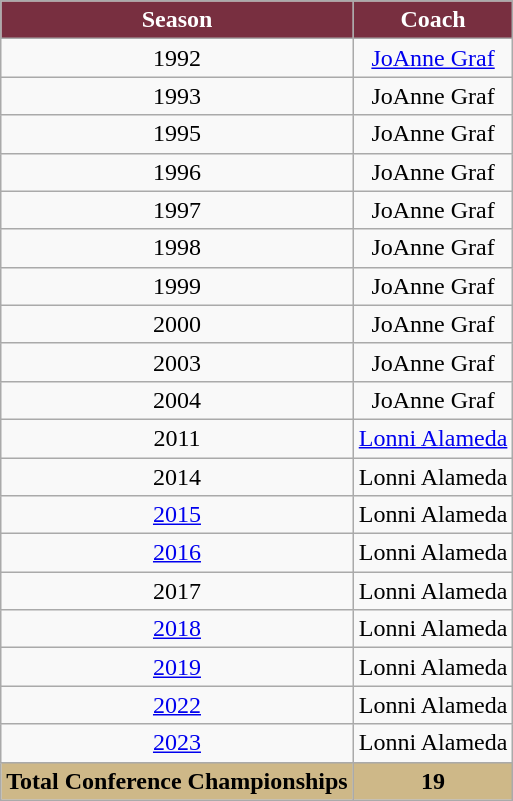<table class="wikitable">
<tr>
<th style="background:#782F40; color:white;">Season</th>
<th style="background:#782F40; color:white;">Coach</th>
</tr>
<tr style="text-align:center;">
<td>1992</td>
<td><a href='#'>JoAnne Graf</a></td>
</tr>
<tr style="text-align:center;">
<td>1993</td>
<td>JoAnne Graf</td>
</tr>
<tr style="text-align:center;">
<td>1995</td>
<td>JoAnne Graf</td>
</tr>
<tr style="text-align:center;">
<td>1996</td>
<td>JoAnne Graf</td>
</tr>
<tr style="text-align:center;">
<td>1997</td>
<td>JoAnne Graf</td>
</tr>
<tr style="text-align:center;">
<td>1998</td>
<td>JoAnne Graf</td>
</tr>
<tr style="text-align:center;">
<td>1999</td>
<td>JoAnne Graf</td>
</tr>
<tr style="text-align:center;">
<td>2000</td>
<td>JoAnne Graf</td>
</tr>
<tr style="text-align:center;">
<td>2003</td>
<td>JoAnne Graf</td>
</tr>
<tr style="text-align:center;">
<td>2004</td>
<td>JoAnne Graf</td>
</tr>
<tr style="text-align:center;">
<td>2011</td>
<td><a href='#'>Lonni Alameda</a></td>
</tr>
<tr style="text-align:center;">
<td>2014</td>
<td>Lonni Alameda</td>
</tr>
<tr style="text-align:center;">
<td><a href='#'>2015</a></td>
<td>Lonni Alameda</td>
</tr>
<tr style="text-align:center;">
<td><a href='#'>2016</a></td>
<td>Lonni Alameda</td>
</tr>
<tr style="text-align:center;">
<td>2017</td>
<td>Lonni Alameda</td>
</tr>
<tr style="text-align:center;">
<td><a href='#'>2018</a></td>
<td>Lonni Alameda</td>
</tr>
<tr style="text-align:center;">
<td><a href='#'>2019</a></td>
<td>Lonni Alameda</td>
</tr>
<tr style="text-align:center;">
<td><a href='#'>2022</a></td>
<td>Lonni Alameda</td>
</tr>
<tr style="text-align:center;">
<td><a href='#'>2023</a></td>
<td>Lonni Alameda</td>
</tr>
<tr style="text-align:center;">
<th colspan="1;" style="background:#CEB888; color:black;">Total Conference Championships</th>
<th colspan="1;" style="background:#CEB888; color:black;">19</th>
</tr>
</table>
